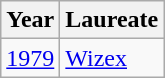<table class="wikitable">
<tr>
<th>Year</th>
<th>Laureate</th>
</tr>
<tr>
<td><a href='#'>1979</a></td>
<td><a href='#'>Wizex</a></td>
</tr>
</table>
